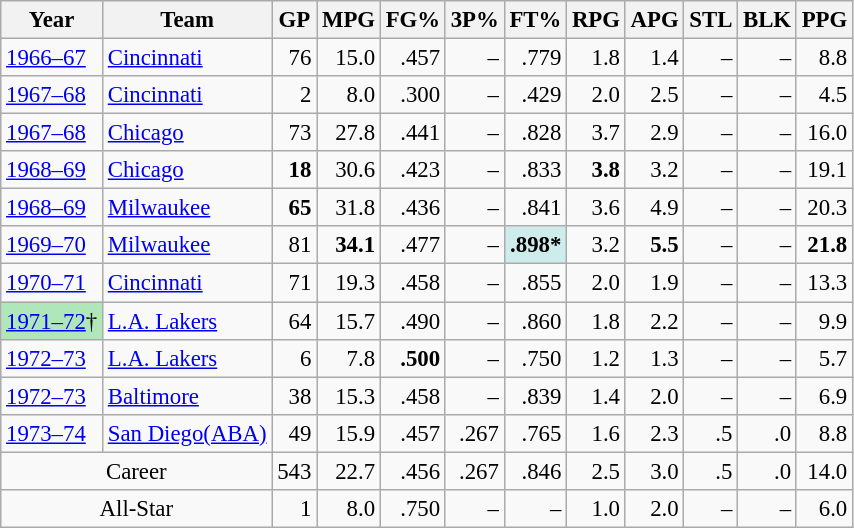<table class="wikitable sortable" style="font-size:95%; text-align:right;">
<tr>
<th>Year</th>
<th>Team</th>
<th>GP</th>
<th>MPG</th>
<th>FG%</th>
<th>3P%</th>
<th>FT%</th>
<th>RPG</th>
<th>APG</th>
<th>STL</th>
<th>BLK</th>
<th>PPG</th>
</tr>
<tr>
<td style="text-align:left;"><a href='#'>1966–67</a></td>
<td style="text-align:left;"><a href='#'>Cincinnati</a></td>
<td>76</td>
<td>15.0</td>
<td>.457</td>
<td>–</td>
<td>.779</td>
<td>1.8</td>
<td>1.4</td>
<td>–</td>
<td>–</td>
<td>8.8</td>
</tr>
<tr>
<td style="text-align:left;"><a href='#'>1967–68</a></td>
<td style="text-align:left;"><a href='#'>Cincinnati</a></td>
<td>2</td>
<td>8.0</td>
<td>.300</td>
<td>–</td>
<td>.429</td>
<td>2.0</td>
<td>2.5</td>
<td>–</td>
<td>–</td>
<td>4.5</td>
</tr>
<tr>
<td style="text-align:left;"><a href='#'>1967–68</a></td>
<td style="text-align:left;"><a href='#'>Chicago</a></td>
<td>73</td>
<td>27.8</td>
<td>.441</td>
<td>–</td>
<td>.828</td>
<td>3.7</td>
<td>2.9</td>
<td>–</td>
<td>–</td>
<td>16.0</td>
</tr>
<tr>
<td style="text-align:left;"><a href='#'>1968–69</a></td>
<td style="text-align:left;"><a href='#'>Chicago</a></td>
<td><strong>18</strong></td>
<td>30.6</td>
<td>.423</td>
<td>–</td>
<td>.833</td>
<td><strong>3.8</strong></td>
<td>3.2</td>
<td>–</td>
<td>–</td>
<td>19.1</td>
</tr>
<tr>
<td style="text-align:left;"><a href='#'>1968–69</a></td>
<td style="text-align:left;"><a href='#'>Milwaukee</a></td>
<td><strong>65</strong></td>
<td>31.8</td>
<td>.436</td>
<td>–</td>
<td>.841</td>
<td>3.6</td>
<td>4.9</td>
<td>–</td>
<td>–</td>
<td>20.3</td>
</tr>
<tr>
<td style="text-align:left;"><a href='#'>1969–70</a></td>
<td style="text-align:left;"><a href='#'>Milwaukee</a></td>
<td>81</td>
<td><strong>34.1</strong></td>
<td>.477</td>
<td>–</td>
<td style="background:#cfecec;"><strong>.898*</strong></td>
<td>3.2</td>
<td><strong>5.5</strong></td>
<td>–</td>
<td>–</td>
<td><strong>21.8</strong></td>
</tr>
<tr>
<td style="text-align:left;"><a href='#'>1970–71</a></td>
<td style="text-align:left;"><a href='#'>Cincinnati</a></td>
<td>71</td>
<td>19.3</td>
<td>.458</td>
<td>–</td>
<td>.855</td>
<td>2.0</td>
<td>1.9</td>
<td>–</td>
<td>–</td>
<td>13.3</td>
</tr>
<tr>
<td style="text-align:left;background:#afe6ba;"><a href='#'>1971–72</a>†</td>
<td style="text-align:left;"><a href='#'>L.A. Lakers</a></td>
<td>64</td>
<td>15.7</td>
<td>.490</td>
<td>–</td>
<td>.860</td>
<td>1.8</td>
<td>2.2</td>
<td>–</td>
<td>–</td>
<td>9.9</td>
</tr>
<tr>
<td style="text-align:left;"><a href='#'>1972–73</a></td>
<td style="text-align:left;"><a href='#'>L.A. Lakers</a></td>
<td>6</td>
<td>7.8</td>
<td><strong>.500</strong></td>
<td>–</td>
<td>.750</td>
<td>1.2</td>
<td>1.3</td>
<td>–</td>
<td>–</td>
<td>5.7</td>
</tr>
<tr>
<td style="text-align:left;"><a href='#'>1972–73</a></td>
<td style="text-align:left;"><a href='#'>Baltimore</a></td>
<td>38</td>
<td>15.3</td>
<td>.458</td>
<td>–</td>
<td>.839</td>
<td>1.4</td>
<td>2.0</td>
<td>–</td>
<td>–</td>
<td>6.9</td>
</tr>
<tr>
<td style="text-align:left;"><a href='#'>1973–74</a></td>
<td style="text-align:left;"><a href='#'>San Diego(ABA)</a></td>
<td>49</td>
<td>15.9</td>
<td>.457</td>
<td>.267</td>
<td>.765</td>
<td>1.6</td>
<td>2.3</td>
<td>.5</td>
<td>.0</td>
<td>8.8</td>
</tr>
<tr class="sortbottom">
<td colspan="2" style="text-align:center;">Career</td>
<td>543</td>
<td>22.7</td>
<td>.456</td>
<td>.267</td>
<td>.846</td>
<td>2.5</td>
<td>3.0</td>
<td>.5</td>
<td>.0</td>
<td>14.0</td>
</tr>
<tr class="sortbottom">
<td colspan="2" style="text-align:center;">All-Star</td>
<td>1</td>
<td>8.0</td>
<td>.750</td>
<td>–</td>
<td>–</td>
<td>1.0</td>
<td>2.0</td>
<td>–</td>
<td>–</td>
<td>6.0</td>
</tr>
</table>
